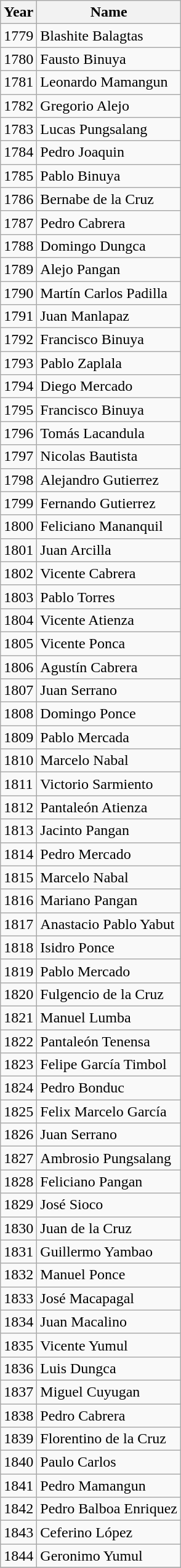<table class="wikitable">
<tr>
<th>Year</th>
<th>Name</th>
</tr>
<tr>
<td>1779</td>
<td>Blashite Balagtas</td>
</tr>
<tr>
<td>1780</td>
<td>Fausto Binuya</td>
</tr>
<tr>
<td>1781</td>
<td>Leonardo Mamangun</td>
</tr>
<tr>
<td>1782</td>
<td>Gregorio Alejo</td>
</tr>
<tr>
<td>1783</td>
<td>Lucas Pungsalang</td>
</tr>
<tr>
<td>1784</td>
<td>Pedro Joaquin</td>
</tr>
<tr>
<td>1785</td>
<td>Pablo Binuya</td>
</tr>
<tr>
<td>1786</td>
<td>Bernabe de la Cruz</td>
</tr>
<tr>
<td>1787</td>
<td>Pedro Cabrera</td>
</tr>
<tr>
<td>1788</td>
<td>Domingo Dungca</td>
</tr>
<tr>
<td>1789</td>
<td>Alejo Pangan</td>
</tr>
<tr>
<td>1790</td>
<td>Martín Carlos Padilla</td>
</tr>
<tr>
<td>1791</td>
<td>Juan Manlapaz</td>
</tr>
<tr>
<td>1792</td>
<td>Francisco Binuya</td>
</tr>
<tr>
<td>1793</td>
<td>Pablo Zaplala</td>
</tr>
<tr>
<td>1794</td>
<td>Diego Mercado</td>
</tr>
<tr>
<td>1795</td>
<td>Francisco Binuya</td>
</tr>
<tr>
<td>1796</td>
<td>Tomás Lacandula</td>
</tr>
<tr>
<td>1797</td>
<td>Nicolas Bautista</td>
</tr>
<tr>
<td>1798</td>
<td>Alejandro Gutierrez</td>
</tr>
<tr>
<td>1799</td>
<td>Fernando Gutierrez</td>
</tr>
<tr>
<td>1800</td>
<td>Feliciano Mananquil</td>
</tr>
<tr>
<td>1801</td>
<td>Juan Arcilla</td>
</tr>
<tr>
<td>1802</td>
<td>Vicente Cabrera</td>
</tr>
<tr>
<td>1803</td>
<td>Pablo Torres</td>
</tr>
<tr>
<td>1804</td>
<td>Vicente Atienza</td>
</tr>
<tr>
<td>1805</td>
<td>Vicente Ponca</td>
</tr>
<tr>
<td>1806</td>
<td>Agustín Cabrera</td>
</tr>
<tr>
<td>1807</td>
<td>Juan Serrano</td>
</tr>
<tr>
<td>1808</td>
<td>Domingo Ponce</td>
</tr>
<tr>
<td>1809</td>
<td>Pablo Mercada</td>
</tr>
<tr>
<td>1810</td>
<td>Marcelo Nabal</td>
</tr>
<tr>
<td>1811</td>
<td>Victorio Sarmiento</td>
</tr>
<tr>
<td>1812</td>
<td>Pantaleón Atienza</td>
</tr>
<tr>
<td>1813</td>
<td>Jacinto Pangan</td>
</tr>
<tr>
<td>1814</td>
<td>Pedro Mercado</td>
</tr>
<tr>
<td>1815</td>
<td>Marcelo Nabal</td>
</tr>
<tr>
<td>1816</td>
<td>Mariano Pangan</td>
</tr>
<tr>
<td>1817</td>
<td>Anastacio Pablo Yabut</td>
</tr>
<tr>
<td>1818</td>
<td>Isidro Ponce</td>
</tr>
<tr>
<td>1819</td>
<td>Pablo Mercado</td>
</tr>
<tr>
<td>1820</td>
<td>Fulgencio de la Cruz</td>
</tr>
<tr>
<td>1821</td>
<td>Manuel Lumba</td>
</tr>
<tr>
<td>1822</td>
<td>Pantaleón Tenensa</td>
</tr>
<tr>
<td>1823</td>
<td>Felipe García Timbol</td>
</tr>
<tr>
<td>1824</td>
<td>Pedro Bonduc</td>
</tr>
<tr>
<td>1825</td>
<td>Felix Marcelo García</td>
</tr>
<tr>
<td>1826</td>
<td>Juan Serrano</td>
</tr>
<tr>
<td>1827</td>
<td>Ambrosio Pungsalang</td>
</tr>
<tr>
<td>1828</td>
<td>Feliciano Pangan</td>
</tr>
<tr>
<td>1829</td>
<td>José Sioco</td>
</tr>
<tr>
<td>1830</td>
<td>Juan de la Cruz</td>
</tr>
<tr>
<td>1831</td>
<td>Guillermo Yambao</td>
</tr>
<tr>
<td>1832</td>
<td>Manuel Ponce</td>
</tr>
<tr>
<td>1833</td>
<td>José Macapagal</td>
</tr>
<tr>
<td>1834</td>
<td>Juan Macalino</td>
</tr>
<tr>
<td>1835</td>
<td>Vicente Yumul</td>
</tr>
<tr>
<td>1836</td>
<td>Luis Dungca</td>
</tr>
<tr>
<td>1837</td>
<td>Miguel Cuyugan</td>
</tr>
<tr>
<td>1838</td>
<td>Pedro Cabrera</td>
</tr>
<tr>
<td>1839</td>
<td>Florentino de la Cruz</td>
</tr>
<tr>
<td>1840</td>
<td>Paulo Carlos</td>
</tr>
<tr>
<td>1841</td>
<td>Pedro Mamangun</td>
</tr>
<tr>
<td>1842</td>
<td>Pedro Balboa Enriquez</td>
</tr>
<tr>
<td>1843</td>
<td>Ceferino López</td>
</tr>
<tr>
<td>1844</td>
<td>Geronimo Yumul</td>
</tr>
<tr>
</tr>
</table>
